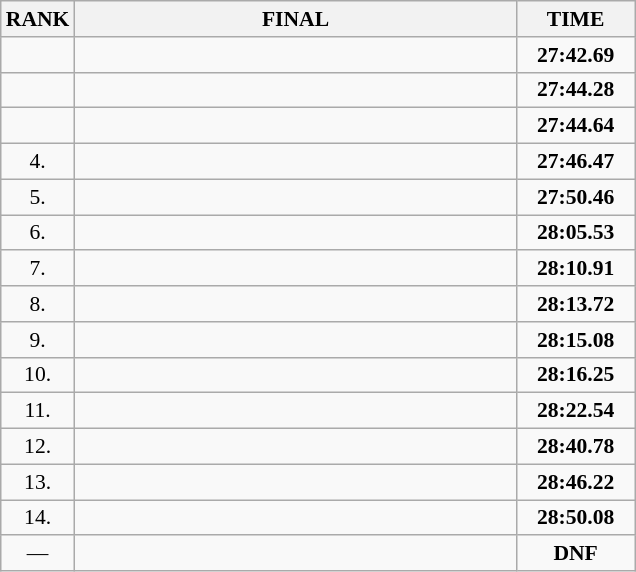<table class="wikitable" style="border-collapse: collapse; font-size: 90%;">
<tr>
<th>RANK</th>
<th style="width: 20em">FINAL</th>
<th style="width: 5em">TIME</th>
</tr>
<tr>
<td align="center"></td>
<td></td>
<td align="center"><strong>27:42.69</strong></td>
</tr>
<tr>
<td align="center"></td>
<td></td>
<td align="center"><strong>27:44.28</strong></td>
</tr>
<tr>
<td align="center"></td>
<td></td>
<td align="center"><strong>27:44.64</strong></td>
</tr>
<tr>
<td align="center">4.</td>
<td></td>
<td align="center"><strong>27:46.47</strong></td>
</tr>
<tr>
<td align="center">5.</td>
<td></td>
<td align="center"><strong>27:50.46</strong></td>
</tr>
<tr>
<td align="center">6.</td>
<td></td>
<td align="center"><strong>28:05.53</strong></td>
</tr>
<tr>
<td align="center">7.</td>
<td></td>
<td align="center"><strong>28:10.91</strong></td>
</tr>
<tr>
<td align="center">8.</td>
<td></td>
<td align="center"><strong>28:13.72</strong></td>
</tr>
<tr>
<td align="center">9.</td>
<td></td>
<td align="center"><strong>28:15.08</strong></td>
</tr>
<tr>
<td align="center">10.</td>
<td></td>
<td align="center"><strong>28:16.25</strong></td>
</tr>
<tr>
<td align="center">11.</td>
<td></td>
<td align="center"><strong>28:22.54</strong></td>
</tr>
<tr>
<td align="center">12.</td>
<td></td>
<td align="center"><strong>28:40.78</strong></td>
</tr>
<tr>
<td align="center">13.</td>
<td></td>
<td align="center"><strong>28:46.22</strong></td>
</tr>
<tr>
<td align="center">14.</td>
<td></td>
<td align="center"><strong>28:50.08</strong></td>
</tr>
<tr>
<td align="center">—</td>
<td></td>
<td align="center"><strong>DNF</strong></td>
</tr>
</table>
